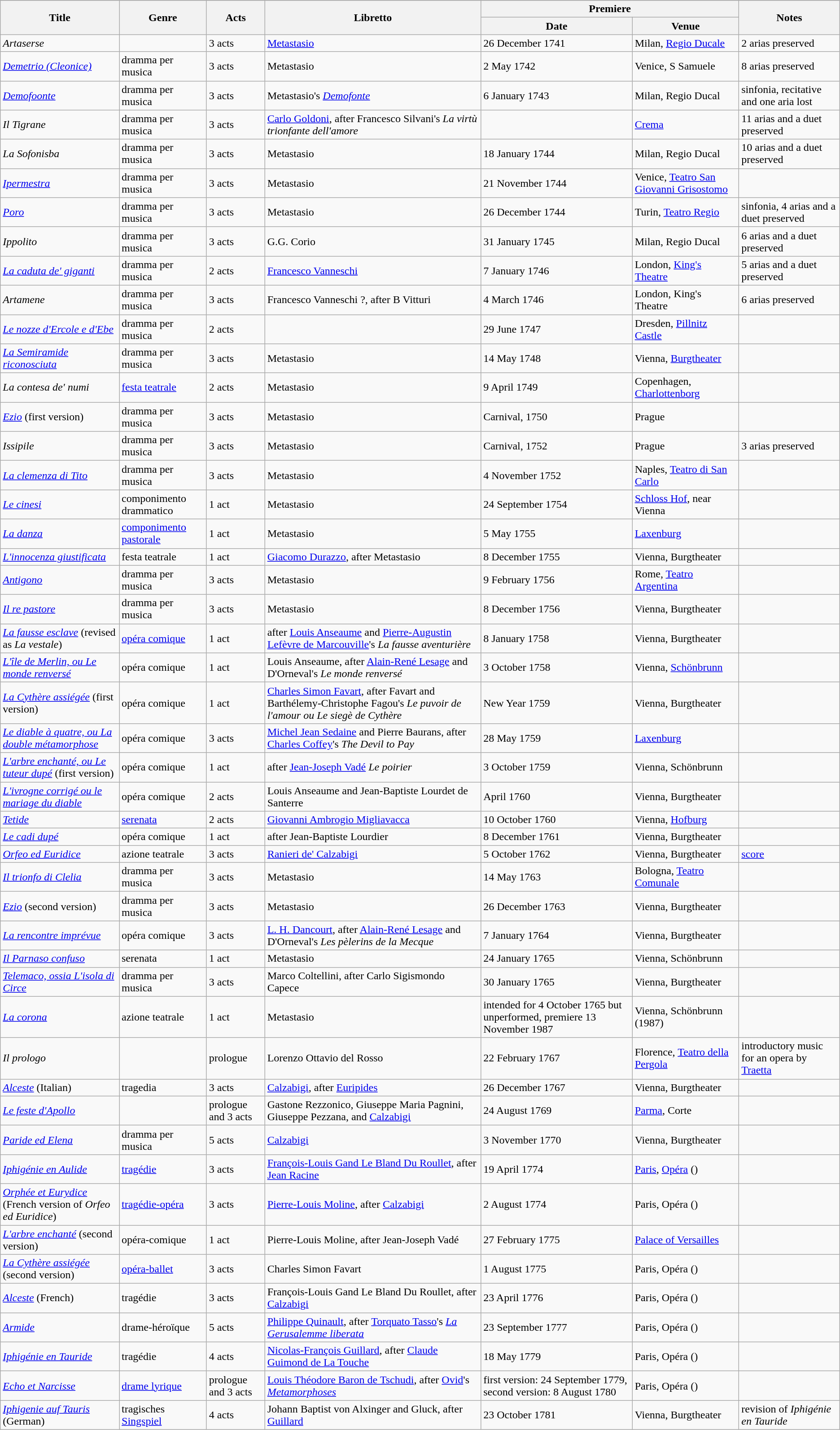<table class = "wikitable sortable plainrowheaders">
<tr>
</tr>
<tr>
<th rowspan="2">Title</th>
<th rowspan="2">Genre</th>
<th rowspan="2">Acts</th>
<th rowspan="2">Libretto</th>
<th colspan="2">Premiere</th>
<th rowspan="2" class="unsortable">Notes</th>
</tr>
<tr>
<th>Date</th>
<th>Venue</th>
</tr>
<tr>
<td><em>Artaserse</em></td>
<td></td>
<td>3 acts</td>
<td><a href='#'>Metastasio</a></td>
<td>26 December 1741</td>
<td>Milan, <a href='#'>Regio Ducale</a></td>
<td>2 arias preserved</td>
</tr>
<tr>
<td><em><a href='#'>Demetrio (Cleonice)</a></em></td>
<td>dramma per musica</td>
<td>3 acts</td>
<td>Metastasio</td>
<td>2 May 1742</td>
<td>Venice, S Samuele</td>
<td>8 arias preserved</td>
</tr>
<tr>
<td><em><a href='#'>Demofoonte</a></em></td>
<td>dramma per musica</td>
<td>3 acts</td>
<td>Metastasio's <em><a href='#'>Demofonte</a></em></td>
<td>6 January 1743</td>
<td>Milan, Regio Ducal</td>
<td>sinfonia, recitative and one aria lost</td>
</tr>
<tr>
<td><em>Il Tigrane</em></td>
<td>dramma per musica</td>
<td>3 acts</td>
<td><a href='#'>Carlo Goldoni</a>, after Francesco Silvani's <em>La virtù trionfante dell'amore</em></td>
<td></td>
<td><a href='#'>Crema</a></td>
<td>11 arias and a duet preserved</td>
</tr>
<tr>
<td><em>La Sofonisba</em></td>
<td>dramma per musica</td>
<td>3 acts</td>
<td>Metastasio</td>
<td>18 January 1744</td>
<td>Milan, Regio Ducal</td>
<td>10 arias and a duet preserved</td>
</tr>
<tr>
<td><em><a href='#'>Ipermestra</a></em></td>
<td>dramma per musica</td>
<td>3 acts</td>
<td>Metastasio</td>
<td>21 November 1744</td>
<td>Venice, <a href='#'>Teatro San Giovanni Grisostomo</a></td>
<td></td>
</tr>
<tr>
<td><em><a href='#'>Poro</a></em></td>
<td>dramma per musica</td>
<td>3 acts</td>
<td>Metastasio</td>
<td>26 December 1744</td>
<td>Turin, <a href='#'>Teatro Regio</a></td>
<td>sinfonia, 4 arias and a duet preserved</td>
</tr>
<tr>
<td><em>Ippolito</em></td>
<td>dramma per musica</td>
<td>3 acts</td>
<td>G.G. Corio</td>
<td>31 January 1745</td>
<td>Milan, Regio Ducal</td>
<td>6 arias and a duet preserved</td>
</tr>
<tr>
<td><em><a href='#'>La caduta de' giganti</a></em></td>
<td>dramma per musica</td>
<td>2 acts</td>
<td><a href='#'>Francesco Vanneschi</a></td>
<td>7 January 1746</td>
<td>London, <a href='#'>King's Theatre</a></td>
<td>5 arias and a duet preserved</td>
</tr>
<tr>
<td><em>Artamene</em></td>
<td>dramma per musica</td>
<td>3 acts</td>
<td>Francesco Vanneschi ?, after B Vitturi</td>
<td>4 March 1746</td>
<td>London, King's Theatre</td>
<td>6 arias preserved</td>
</tr>
<tr>
<td><em><a href='#'>Le nozze d'Ercole e d'Ebe</a></em></td>
<td>dramma per musica</td>
<td>2 acts</td>
<td></td>
<td>29 June 1747</td>
<td>Dresden, <a href='#'>Pillnitz Castle</a></td>
<td></td>
</tr>
<tr>
<td><em><a href='#'>La Semiramide riconosciuta</a></em></td>
<td>dramma per musica</td>
<td>3 acts</td>
<td>Metastasio</td>
<td>14 May 1748</td>
<td>Vienna, <a href='#'>Burgtheater</a></td>
<td></td>
</tr>
<tr>
<td><em>La contesa de' numi</em></td>
<td><a href='#'>festa teatrale</a></td>
<td>2 acts</td>
<td>Metastasio</td>
<td>9 April 1749</td>
<td>Copenhagen, <a href='#'>Charlottenborg</a></td>
<td></td>
</tr>
<tr>
<td><em><a href='#'>Ezio</a></em> (first version)</td>
<td>dramma per musica</td>
<td>3 acts</td>
<td>Metastasio</td>
<td>Carnival, 1750</td>
<td>Prague</td>
<td></td>
</tr>
<tr>
<td><em>Issipile</em></td>
<td>dramma per musica</td>
<td>3 acts</td>
<td>Metastasio</td>
<td>Carnival, 1752</td>
<td>Prague</td>
<td>3 arias preserved</td>
</tr>
<tr>
<td><em><a href='#'>La clemenza di Tito</a></em></td>
<td>dramma per musica</td>
<td>3 acts</td>
<td>Metastasio</td>
<td>4 November 1752</td>
<td>Naples, <a href='#'>Teatro di San Carlo</a></td>
<td></td>
</tr>
<tr>
<td><em><a href='#'>Le cinesi</a></em></td>
<td>componimento drammatico</td>
<td>1 act</td>
<td>Metastasio</td>
<td>24 September 1754</td>
<td><a href='#'>Schloss Hof</a>, near Vienna</td>
<td></td>
</tr>
<tr>
<td><em><a href='#'>La danza</a></em></td>
<td><a href='#'>componimento pastorale</a></td>
<td>1 act</td>
<td>Metastasio</td>
<td>5 May 1755</td>
<td><a href='#'>Laxenburg</a></td>
<td></td>
</tr>
<tr>
<td><em><a href='#'>L'innocenza giustificata</a></em></td>
<td>festa teatrale</td>
<td>1 act</td>
<td><a href='#'>Giacomo Durazzo</a>, after Metastasio</td>
<td>8 December 1755</td>
<td>Vienna, Burgtheater</td>
<td></td>
</tr>
<tr>
<td><em><a href='#'>Antigono</a></em></td>
<td>dramma per musica</td>
<td>3 acts</td>
<td>Metastasio</td>
<td>9 February 1756</td>
<td>Rome, <a href='#'>Teatro Argentina</a></td>
<td></td>
</tr>
<tr>
<td><em><a href='#'>Il re pastore</a></em></td>
<td>dramma per musica</td>
<td>3 acts</td>
<td>Metastasio</td>
<td>8 December 1756</td>
<td>Vienna, Burgtheater</td>
<td></td>
</tr>
<tr>
<td><em><a href='#'>La fausse esclave</a></em> (revised as <em>La vestale</em>)</td>
<td><a href='#'>opéra comique</a></td>
<td>1 act</td>
<td>after <a href='#'>Louis Anseaume</a> and <a href='#'>Pierre-Augustin Lefèvre de Marcouville</a>'s <em>La fausse aventurière</em></td>
<td>8 January 1758</td>
<td>Vienna, Burgtheater</td>
<td></td>
</tr>
<tr>
<td><em><a href='#'>L'île de Merlin, ou Le monde renversé</a></em></td>
<td>opéra comique</td>
<td>1 act</td>
<td>Louis Anseaume, after <a href='#'>Alain-René Lesage</a> and D'Orneval's <em>Le monde renversé</em></td>
<td>3 October 1758</td>
<td>Vienna, <a href='#'>Schönbrunn</a></td>
<td></td>
</tr>
<tr>
<td><em><a href='#'>La Cythère assiégée</a></em> (first version)</td>
<td>opéra comique</td>
<td>1 act</td>
<td><a href='#'>Charles Simon Favart</a>, after Favart and Barthélemy-Christophe Fagou's <em>Le puvoir de l'amour ou Le siegè de Cythère</em></td>
<td>New Year 1759</td>
<td>Vienna, Burgtheater</td>
<td></td>
</tr>
<tr>
<td><em><a href='#'>Le diable à quatre, ou La double métamorphose</a></em></td>
<td>opéra comique</td>
<td>3 acts</td>
<td><a href='#'>Michel Jean Sedaine</a> and Pierre Baurans, after <a href='#'>Charles Coffey</a>'s <em>The Devil to Pay</em></td>
<td>28 May 1759</td>
<td><a href='#'>Laxenburg</a></td>
<td></td>
</tr>
<tr>
<td><em><a href='#'>L'arbre enchanté, ou Le tuteur dupé</a></em> (first version)</td>
<td>opéra comique</td>
<td>1 act</td>
<td>after <a href='#'>Jean-Joseph Vadé</a> <em>Le poirier</em></td>
<td>3 October 1759</td>
<td>Vienna, Schönbrunn</td>
<td></td>
</tr>
<tr>
<td><em><a href='#'>L'ivrogne corrigé ou le mariage du diable</a></em></td>
<td>opéra comique</td>
<td>2 acts</td>
<td>Louis Anseaume and Jean-Baptiste Lourdet de Santerre</td>
<td>April 1760</td>
<td>Vienna, Burgtheater</td>
<td></td>
</tr>
<tr>
<td><em><a href='#'>Tetide</a></em></td>
<td><a href='#'>serenata</a></td>
<td>2 acts</td>
<td><a href='#'>Giovanni Ambrogio Migliavacca</a></td>
<td>10 October 1760</td>
<td>Vienna, <a href='#'>Hofburg</a></td>
<td></td>
</tr>
<tr>
<td><em><a href='#'>Le cadi dupé</a></em></td>
<td>opéra comique</td>
<td>1 act</td>
<td>after Jean-Baptiste Lourdier</td>
<td>8 December 1761</td>
<td>Vienna, Burgtheater</td>
<td></td>
</tr>
<tr>
<td><em><a href='#'>Orfeo ed Euridice</a></em></td>
<td>azione teatrale</td>
<td>3 acts</td>
<td><a href='#'>Ranieri de' Calzabigi</a></td>
<td>5 October 1762</td>
<td>Vienna, Burgtheater</td>
<td><a href='#'>score</a></td>
</tr>
<tr>
<td><em><a href='#'>Il trionfo di Clelia</a></em></td>
<td>dramma per musica</td>
<td>3 acts</td>
<td>Metastasio</td>
<td>14 May 1763</td>
<td>Bologna, <a href='#'>Teatro Comunale</a></td>
<td></td>
</tr>
<tr>
<td><em><a href='#'>Ezio</a></em> (second version)</td>
<td>dramma per musica</td>
<td>3 acts</td>
<td>Metastasio</td>
<td>26 December 1763</td>
<td>Vienna, Burgtheater</td>
<td></td>
</tr>
<tr>
<td><em><a href='#'>La rencontre imprévue</a></em></td>
<td>opéra comique</td>
<td>3 acts</td>
<td><a href='#'>L. H. Dancourt</a>, after <a href='#'>Alain-René Lesage</a> and D'Orneval's <em>Les pèlerins de la Mecque</em></td>
<td>7 January 1764</td>
<td>Vienna, Burgtheater</td>
<td></td>
</tr>
<tr>
<td><em><a href='#'>Il Parnaso confuso</a></em></td>
<td>serenata</td>
<td>1 act</td>
<td>Metastasio</td>
<td>24 January 1765</td>
<td>Vienna, Schönbrunn</td>
<td></td>
</tr>
<tr>
<td><em><a href='#'>Telemaco, ossia L'isola di Circe</a></em></td>
<td>dramma per musica</td>
<td>3 acts</td>
<td>Marco Coltellini, after Carlo Sigismondo Capece</td>
<td>30 January 1765</td>
<td>Vienna, Burgtheater</td>
<td></td>
</tr>
<tr>
<td><em><a href='#'>La corona</a></em></td>
<td>azione teatrale</td>
<td>1 act</td>
<td>Metastasio</td>
<td>intended for 4 October 1765 but unperformed, premiere 13 November 1987</td>
<td>Vienna, Schönbrunn (1987)</td>
<td></td>
</tr>
<tr>
<td><em>Il prologo</em></td>
<td></td>
<td>prologue</td>
<td>Lorenzo Ottavio del Rosso</td>
<td>22 February 1767</td>
<td>Florence, <a href='#'>Teatro della Pergola</a></td>
<td>introductory music for an opera by <a href='#'>Traetta</a></td>
</tr>
<tr>
<td><em><a href='#'>Alceste</a></em> (Italian)</td>
<td>tragedia</td>
<td>3 acts</td>
<td><a href='#'>Calzabigi</a>, after <a href='#'>Euripides</a></td>
<td>26 December 1767</td>
<td>Vienna, Burgtheater</td>
<td></td>
</tr>
<tr>
<td><em><a href='#'>Le feste d'Apollo</a></em></td>
<td></td>
<td>prologue and 3 acts</td>
<td>Gastone Rezzonico, Giuseppe Maria Pagnini, Giuseppe Pezzana, and <a href='#'>Calzabigi</a></td>
<td>24 August 1769</td>
<td><a href='#'>Parma</a>, Corte</td>
<td></td>
</tr>
<tr>
<td><em><a href='#'>Paride ed Elena</a></em></td>
<td>dramma per musica</td>
<td>5 acts</td>
<td><a href='#'>Calzabigi</a></td>
<td>3 November 1770</td>
<td>Vienna, Burgtheater</td>
<td></td>
</tr>
<tr>
<td><em><a href='#'>Iphigénie en Aulide</a></em></td>
<td><a href='#'>tragédie</a></td>
<td>3 acts</td>
<td><a href='#'>François-Louis Gand Le Bland Du Roullet</a>, after <a href='#'>Jean Racine</a></td>
<td>19 April 1774</td>
<td><a href='#'>Paris</a>, <a href='#'>Opéra</a> (<a href='#'></a>)</td>
<td></td>
</tr>
<tr>
<td><em><a href='#'>Orphée et Eurydice</a></em><br>(French version of <em>Orfeo ed Euridice</em>)</td>
<td><a href='#'>tragédie-opéra</a></td>
<td>3 acts</td>
<td><a href='#'>Pierre-Louis Moline</a>, after <a href='#'>Calzabigi</a></td>
<td>2 August 1774</td>
<td>Paris, Opéra ()</td>
<td></td>
</tr>
<tr>
<td><em><a href='#'>L'arbre enchanté</a></em> (second version)</td>
<td>opéra-comique</td>
<td>1 act</td>
<td>Pierre-Louis Moline, after Jean-Joseph Vadé</td>
<td>27 February 1775</td>
<td><a href='#'>Palace of Versailles</a></td>
<td></td>
</tr>
<tr>
<td><em><a href='#'>La Cythère assiégée</a></em> (second version)</td>
<td><a href='#'>opéra-ballet</a></td>
<td>3 acts</td>
<td>Charles Simon Favart</td>
<td>1 August 1775</td>
<td>Paris, Opéra ()</td>
<td></td>
</tr>
<tr>
<td><em><a href='#'>Alceste</a></em> (French)</td>
<td>tragédie</td>
<td>3 acts</td>
<td>François-Louis Gand Le Bland Du Roullet, after <a href='#'>Calzabigi</a></td>
<td>23 April 1776</td>
<td>Paris, Opéra ()</td>
<td></td>
</tr>
<tr>
<td><em><a href='#'>Armide</a></em></td>
<td>drame-héroïque</td>
<td>5 acts</td>
<td><a href='#'>Philippe Quinault</a>, after <a href='#'>Torquato Tasso</a>'s <em><a href='#'>La Gerusalemme liberata</a></em></td>
<td>23 September 1777</td>
<td>Paris, Opéra ()</td>
<td></td>
</tr>
<tr>
<td><em><a href='#'>Iphigénie en Tauride</a></em></td>
<td>tragédie</td>
<td>4 acts</td>
<td><a href='#'>Nicolas-François Guillard</a>, after <a href='#'>Claude Guimond de La Touche</a></td>
<td>18 May 1779</td>
<td>Paris, Opéra ()</td>
<td></td>
</tr>
<tr>
<td><em><a href='#'>Echo et Narcisse</a></em></td>
<td><a href='#'>drame lyrique</a></td>
<td>prologue and 3 acts</td>
<td><a href='#'>Louis Théodore Baron de Tschudi</a>, after <a href='#'>Ovid</a>'s <em><a href='#'>Metamorphoses</a></em></td>
<td>first version: 24 September 1779, second version: 8 August 1780</td>
<td>Paris, Opéra ()</td>
<td></td>
</tr>
<tr>
<td><em><a href='#'>Iphigenie auf Tauris</a></em> (German)</td>
<td>tragisches <a href='#'>Singspiel</a></td>
<td>4 acts</td>
<td>Johann Baptist von Alxinger and Gluck, after <a href='#'>Guillard</a></td>
<td>23 October 1781</td>
<td>Vienna, Burgtheater</td>
<td>revision of <em>Iphigénie en Tauride</em></td>
</tr>
</table>
